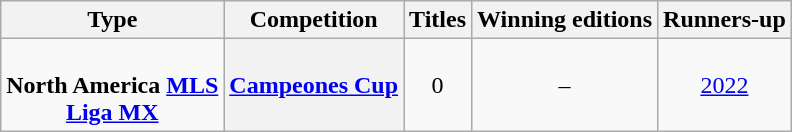<table class="wikitable" style="text-align: center;">
<tr>
<th>Type</th>
<th>Competition</th>
<th>Titles</th>
<th>Winning editions</th>
<th>Runners-up</th>
</tr>
<tr>
<td rowspan="1">  <br><strong>North America <a href='#'>MLS</a><br><a href='#'>Liga MX</a></strong></td>
<th scope=col><a href='#'>Campeones Cup</a></th>
<td>0</td>
<td>–</td>
<td><a href='#'>2022</a></td>
</tr>
</table>
